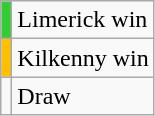<table class="wikitable">
<tr>
<td style="background-color:#32CD32"></td>
<td>Limerick win</td>
</tr>
<tr>
<td style="background-color:#FFC000"></td>
<td>Kilkenny win</td>
</tr>
<tr>
<td></td>
<td>Draw</td>
</tr>
</table>
